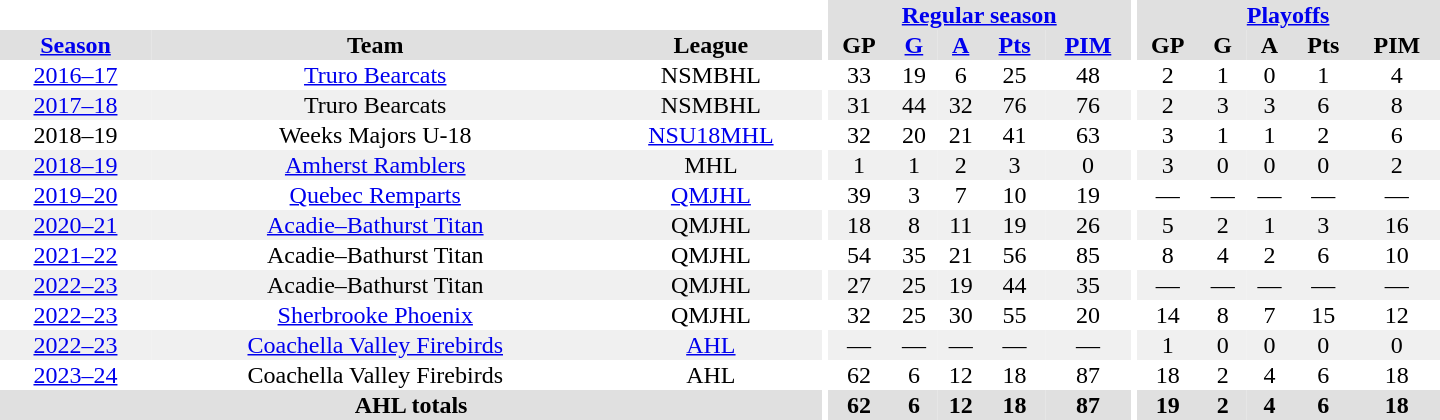<table border="0" cellpadding="1" cellspacing="0" style="text-align:center; width:60em">
<tr bgcolor="#e0e0e0">
<th colspan="3" bgcolor="#ffffff"></th>
<th rowspan="101" bgcolor="#ffffff"></th>
<th colspan="5"><a href='#'>Regular season</a></th>
<th rowspan="101" bgcolor="#ffffff"></th>
<th colspan="5"><a href='#'>Playoffs</a></th>
</tr>
<tr bgcolor="#e0e0e0">
<th><a href='#'>Season</a></th>
<th>Team</th>
<th>League</th>
<th>GP</th>
<th><a href='#'>G</a></th>
<th><a href='#'>A</a></th>
<th><a href='#'>Pts</a></th>
<th><a href='#'>PIM</a></th>
<th>GP</th>
<th>G</th>
<th>A</th>
<th>Pts</th>
<th>PIM</th>
</tr>
<tr>
<td><a href='#'>2016–17</a></td>
<td><a href='#'>Truro Bearcats</a></td>
<td>NSMBHL</td>
<td>33</td>
<td>19</td>
<td>6</td>
<td>25</td>
<td>48</td>
<td>2</td>
<td>1</td>
<td>0</td>
<td>1</td>
<td>4</td>
</tr>
<tr bgcolor="#f0f0f0">
<td><a href='#'>2017–18</a></td>
<td>Truro Bearcats</td>
<td>NSMBHL</td>
<td>31</td>
<td>44</td>
<td>32</td>
<td>76</td>
<td>76</td>
<td>2</td>
<td>3</td>
<td>3</td>
<td>6</td>
<td>8</td>
</tr>
<tr>
<td>2018–19</td>
<td>Weeks Majors U-18</td>
<td><a href='#'>NSU18MHL</a></td>
<td>32</td>
<td>20</td>
<td>21</td>
<td>41</td>
<td>63</td>
<td>3</td>
<td>1</td>
<td>1</td>
<td>2</td>
<td>6</td>
</tr>
<tr bgcolor="#f0f0f0">
<td><a href='#'>2018–19</a></td>
<td><a href='#'>Amherst Ramblers</a></td>
<td>MHL</td>
<td>1</td>
<td>1</td>
<td>2</td>
<td>3</td>
<td>0</td>
<td>3</td>
<td>0</td>
<td>0</td>
<td>0</td>
<td>2</td>
</tr>
<tr>
<td><a href='#'>2019–20</a></td>
<td><a href='#'>Quebec Remparts</a></td>
<td><a href='#'>QMJHL</a></td>
<td>39</td>
<td>3</td>
<td>7</td>
<td>10</td>
<td>19</td>
<td>—</td>
<td>—</td>
<td>—</td>
<td>—</td>
<td>—</td>
</tr>
<tr bgcolor="#f0f0f0">
<td><a href='#'>2020–21</a></td>
<td><a href='#'>Acadie–Bathurst Titan</a></td>
<td>QMJHL</td>
<td>18</td>
<td>8</td>
<td>11</td>
<td>19</td>
<td>26</td>
<td>5</td>
<td>2</td>
<td>1</td>
<td>3</td>
<td>16</td>
</tr>
<tr>
<td><a href='#'>2021–22</a></td>
<td>Acadie–Bathurst Titan</td>
<td>QMJHL</td>
<td>54</td>
<td>35</td>
<td>21</td>
<td>56</td>
<td>85</td>
<td>8</td>
<td>4</td>
<td>2</td>
<td>6</td>
<td>10</td>
</tr>
<tr bgcolor="#f0f0f0">
<td><a href='#'>2022–23</a></td>
<td>Acadie–Bathurst Titan</td>
<td>QMJHL</td>
<td>27</td>
<td>25</td>
<td>19</td>
<td>44</td>
<td>35</td>
<td>—</td>
<td>—</td>
<td>—</td>
<td>—</td>
<td>—</td>
</tr>
<tr>
<td><a href='#'>2022–23</a></td>
<td><a href='#'>Sherbrooke Phoenix</a></td>
<td>QMJHL</td>
<td>32</td>
<td>25</td>
<td>30</td>
<td>55</td>
<td>20</td>
<td>14</td>
<td>8</td>
<td>7</td>
<td>15</td>
<td>12</td>
</tr>
<tr bgcolor="#f0f0f0">
<td><a href='#'>2022–23</a></td>
<td><a href='#'>Coachella Valley Firebirds</a></td>
<td><a href='#'>AHL</a></td>
<td>—</td>
<td>—</td>
<td>—</td>
<td>—</td>
<td>—</td>
<td>1</td>
<td>0</td>
<td>0</td>
<td>0</td>
<td>0</td>
</tr>
<tr>
<td><a href='#'>2023–24</a></td>
<td>Coachella Valley Firebirds</td>
<td>AHL</td>
<td>62</td>
<td>6</td>
<td>12</td>
<td>18</td>
<td>87</td>
<td>18</td>
<td>2</td>
<td>4</td>
<td>6</td>
<td>18</td>
</tr>
<tr bgcolor="#e0e0e0">
<th colspan="3">AHL totals</th>
<th>62</th>
<th>6</th>
<th>12</th>
<th>18</th>
<th>87</th>
<th>19</th>
<th>2</th>
<th>4</th>
<th>6</th>
<th>18</th>
</tr>
</table>
